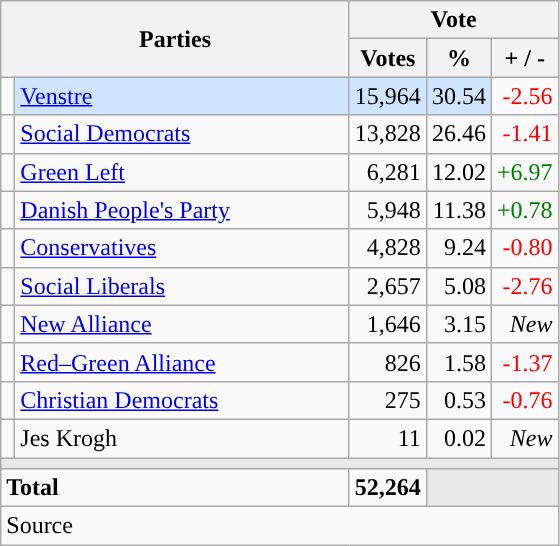<table class="wikitable" style="text-align:right;">
<tr>
<th style="text-align:centre;" rowspan="2" colspan="2" width="225">Parties</th>
<th colspan="3">Vote</th>
</tr>
<tr>
<th width="15">Votes</th>
<th width="15">%</th>
<th width="15">+ / -</th>
</tr>
<tr>
<td width="2" style="color:inherit;background:"></td>
<td bgcolor=#cfe5fe  align="left"><a href='#'>Venstre</a></td>
<td bgcolor=#cfe5fe>15,964</td>
<td bgcolor=#cfe5fe>30.54</td>
<td style=color:red;>-2.56</td>
</tr>
<tr>
<td width="2" style="color:inherit;background:"></td>
<td align="left"><a href='#'>Social Democrats</a></td>
<td>13,828</td>
<td>26.46</td>
<td style=color:red;>-1.41</td>
</tr>
<tr>
<td width="2" style="color:inherit;background:"></td>
<td align="left"><a href='#'>Green Left</a></td>
<td>6,281</td>
<td>12.02</td>
<td style=color:green;>+6.97</td>
</tr>
<tr>
<td width="2" style="color:inherit;background:"></td>
<td align="left"><a href='#'>Danish People's Party</a></td>
<td>5,948</td>
<td>11.38</td>
<td style=color:green;>+0.78</td>
</tr>
<tr>
<td width="2" style="color:inherit;background:"></td>
<td align="left"><a href='#'>Conservatives</a></td>
<td>4,828</td>
<td>9.24</td>
<td style=color:red;>-0.80</td>
</tr>
<tr>
<td width="2" style="color:inherit;background:"></td>
<td align="left"><a href='#'>Social Liberals</a></td>
<td>2,657</td>
<td>5.08</td>
<td style=color:red;>-2.76</td>
</tr>
<tr>
<td width="2" style="color:inherit;background:"></td>
<td align="left"><a href='#'>New Alliance</a></td>
<td>1,646</td>
<td>3.15</td>
<td><em>New</em></td>
</tr>
<tr>
<td width="2" style="color:inherit;background:"></td>
<td align="left"><a href='#'>Red–Green Alliance</a></td>
<td>826</td>
<td>1.58</td>
<td style=color:red;>-1.37</td>
</tr>
<tr>
<td width="2" style="color:inherit;background:"></td>
<td align="left"><a href='#'>Christian Democrats</a></td>
<td>275</td>
<td>0.53</td>
<td style=color:red;>-0.76</td>
</tr>
<tr>
<td width="2" style="color:inherit;background:"></td>
<td align="left">Jes Krogh</td>
<td>11</td>
<td>0.02</td>
<td><em>New</em></td>
</tr>
<tr>
<td colspan="7" bgcolor="#E9E9E9"></td>
</tr>
<tr>
<td align="left" colspan="2"><strong>Total</strong></td>
<td><strong>52,264</strong></td>
<td bgcolor="#E9E9E9" colspan="2"></td>
</tr>
<tr>
<td align="left" colspan="6">Source</td>
</tr>
</table>
